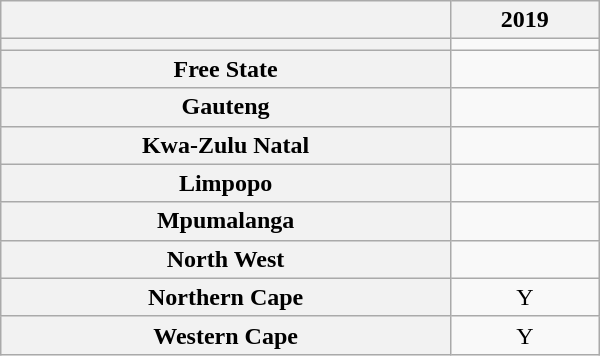<table class="wikitable sortable" style="text-align:center; width:400px; height:150px;">
<tr>
<th></th>
<th>2019</th>
</tr>
<tr>
<th scope="row"></th>
<td></td>
</tr>
<tr>
<th scope="row">Free State</th>
<td></td>
</tr>
<tr>
<th scope="row">Gauteng</th>
<td></td>
</tr>
<tr>
<th scope="row">Kwa-Zulu Natal</th>
<td></td>
</tr>
<tr>
<th scope="row">Limpopo</th>
<td></td>
</tr>
<tr>
<th scope="row">Mpumalanga</th>
<td></td>
</tr>
<tr>
<th scope="row">North West</th>
<td></td>
</tr>
<tr>
<th scope="row">Northern Cape</th>
<td>Y</td>
</tr>
<tr>
<th scope="row">Western Cape</th>
<td>Y</td>
</tr>
</table>
